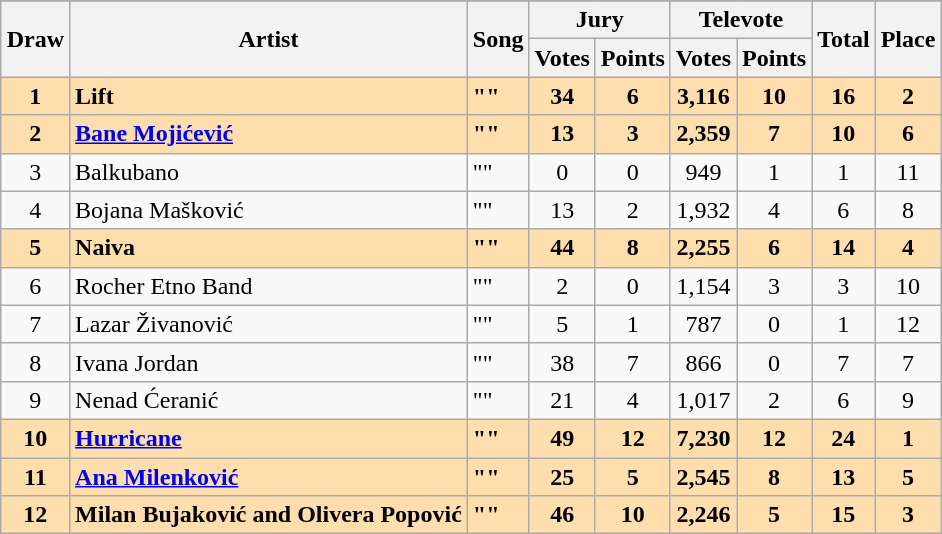<table class="sortable wikitable" style="margin: 1em auto 1em auto; text-align:center;">
<tr>
</tr>
<tr>
<th rowspan="2">Draw</th>
<th rowspan="2">Artist</th>
<th rowspan="2">Song</th>
<th colspan="2">Jury</th>
<th colspan="2">Televote</th>
<th rowspan="2">Total</th>
<th rowspan="2">Place</th>
</tr>
<tr>
<th>Votes</th>
<th>Points</th>
<th>Votes</th>
<th>Points</th>
</tr>
<tr style="font-weight:bold; background:navajowhite;">
<td>1</td>
<td align="left">Lift</td>
<td align="left">""</td>
<td>34</td>
<td>6</td>
<td>3,116</td>
<td>10</td>
<td>16</td>
<td>2</td>
</tr>
<tr style="font-weight:bold; background:navajowhite;">
<td>2</td>
<td align="left"><a href='#'>Bane Mojićević</a></td>
<td align="left">""</td>
<td>13</td>
<td>3</td>
<td>2,359</td>
<td>7</td>
<td>10</td>
<td>6</td>
</tr>
<tr>
<td>3</td>
<td align="left">Balkubano</td>
<td align="left">""</td>
<td>0</td>
<td>0</td>
<td>949</td>
<td>1</td>
<td>1</td>
<td>11</td>
</tr>
<tr>
<td>4</td>
<td align="left">Bojana Mašković</td>
<td align="left">""</td>
<td>13</td>
<td>2</td>
<td>1,932</td>
<td>4</td>
<td>6</td>
<td>8</td>
</tr>
<tr style="font-weight:bold; background:navajowhite;">
<td>5</td>
<td align="left">Naiva</td>
<td align="left">""</td>
<td>44</td>
<td>8</td>
<td>2,255</td>
<td>6</td>
<td>14</td>
<td>4</td>
</tr>
<tr>
<td>6</td>
<td align="left">Rocher Etno Band</td>
<td align="left">""</td>
<td>2</td>
<td>0</td>
<td>1,154</td>
<td>3</td>
<td>3</td>
<td>10</td>
</tr>
<tr>
<td>7</td>
<td align="left">Lazar Živanović</td>
<td align="left">""</td>
<td>5</td>
<td>1</td>
<td>787</td>
<td>0</td>
<td>1</td>
<td>12</td>
</tr>
<tr>
<td>8</td>
<td align="left">Ivana Jordan</td>
<td align="left">""</td>
<td>38</td>
<td>7</td>
<td>866</td>
<td>0</td>
<td>7</td>
<td>7</td>
</tr>
<tr>
<td>9</td>
<td align="left">Nenad Ćeranić</td>
<td align="left">""</td>
<td>21</td>
<td>4</td>
<td>1,017</td>
<td>2</td>
<td>6</td>
<td>9</td>
</tr>
<tr style="font-weight:bold; background:navajowhite;">
<td>10</td>
<td align="left"><a href='#'>Hurricane</a></td>
<td align="left">""</td>
<td>49</td>
<td>12</td>
<td>7,230</td>
<td>12</td>
<td>24</td>
<td>1</td>
</tr>
<tr style="font-weight:bold; background:navajowhite;">
<td>11</td>
<td align="left"><a href='#'>Ana Milenković</a></td>
<td align="left">""</td>
<td>25</td>
<td>5</td>
<td>2,545</td>
<td>8</td>
<td>13</td>
<td>5</td>
</tr>
<tr style="font-weight:bold; background:navajowhite;">
<td>12</td>
<td align="left">Milan Bujaković and Olivera Popović</td>
<td align="left">""</td>
<td>46</td>
<td>10</td>
<td>2,246</td>
<td>5</td>
<td>15</td>
<td>3</td>
</tr>
</table>
